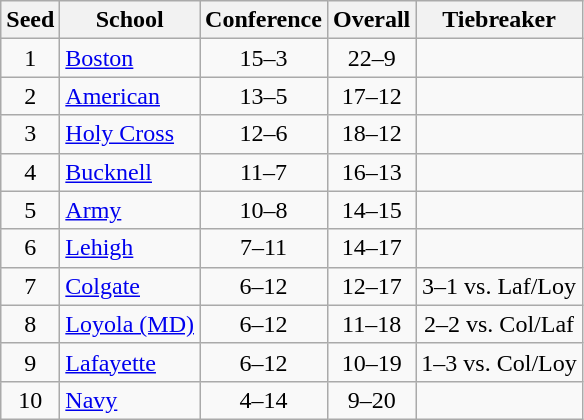<table class="wikitable" style="text-align:center">
<tr>
<th>Seed</th>
<th>School</th>
<th>Conference</th>
<th>Overall</th>
<th>Tiebreaker</th>
</tr>
<tr>
<td>1</td>
<td align=left><a href='#'>Boston</a></td>
<td>15–3</td>
<td>22–9</td>
<td></td>
</tr>
<tr>
<td>2</td>
<td align=left><a href='#'>American</a></td>
<td>13–5</td>
<td>17–12</td>
<td></td>
</tr>
<tr>
<td>3</td>
<td align=left><a href='#'>Holy Cross</a></td>
<td>12–6</td>
<td>18–12</td>
<td></td>
</tr>
<tr>
<td>4</td>
<td align=left><a href='#'>Bucknell</a></td>
<td>11–7</td>
<td>16–13</td>
<td></td>
</tr>
<tr>
<td>5</td>
<td align=left><a href='#'>Army</a></td>
<td>10–8</td>
<td>14–15</td>
<td></td>
</tr>
<tr>
<td>6</td>
<td align=left><a href='#'>Lehigh</a></td>
<td>7–11</td>
<td>14–17</td>
<td></td>
</tr>
<tr>
<td>7</td>
<td align=left><a href='#'>Colgate</a></td>
<td>6–12</td>
<td>12–17</td>
<td>3–1 vs. Laf/Loy</td>
</tr>
<tr>
<td>8</td>
<td align=left><a href='#'>Loyola (MD)</a></td>
<td>6–12</td>
<td>11–18</td>
<td>2–2 vs. Col/Laf</td>
</tr>
<tr>
<td>9</td>
<td align=left><a href='#'>Lafayette</a></td>
<td>6–12</td>
<td>10–19</td>
<td>1–3 vs. Col/Loy</td>
</tr>
<tr>
<td>10</td>
<td align=left><a href='#'>Navy</a></td>
<td>4–14</td>
<td>9–20</td>
<td></td>
</tr>
</table>
